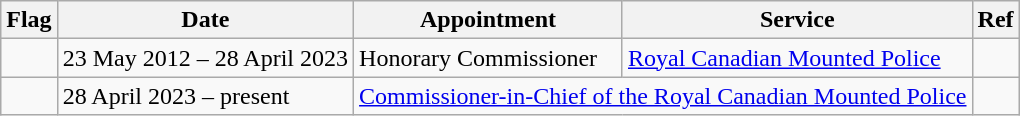<table class="wikitable">
<tr>
<th>Flag</th>
<th>Date</th>
<th>Appointment</th>
<th>Service</th>
<th>Ref</th>
</tr>
<tr>
<td></td>
<td>23 May 2012 – 28 April 2023</td>
<td>Honorary Commissioner</td>
<td><a href='#'>Royal Canadian Mounted Police</a></td>
<td></td>
</tr>
<tr>
<td></td>
<td>28 April 2023 – present</td>
<td colspan="2"><a href='#'>Commissioner-in-Chief of the Royal Canadian Mounted Police</a></td>
<td></td>
</tr>
</table>
